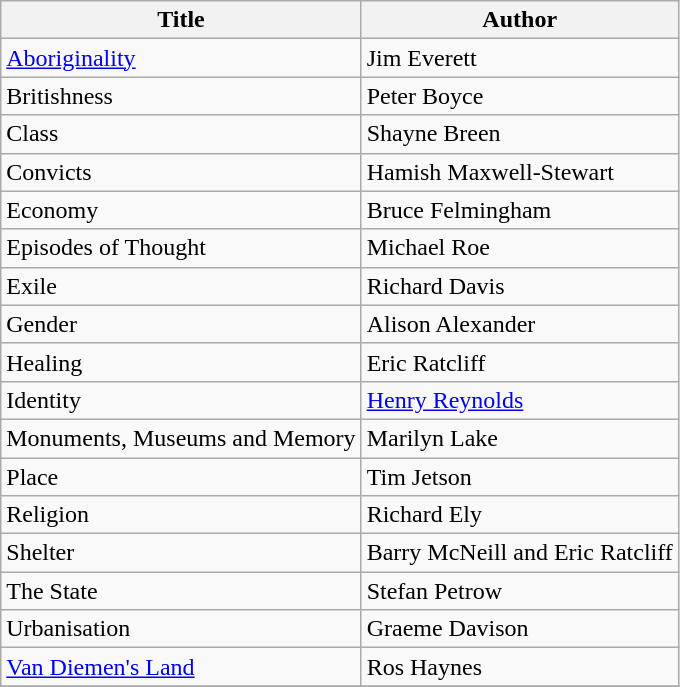<table class=wikitable>
<tr>
<th>Title</th>
<th>Author</th>
</tr>
<tr>
<td><a href='#'>Aboriginality</a></td>
<td>Jim Everett</td>
</tr>
<tr>
<td>Britishness</td>
<td>Peter Boyce</td>
</tr>
<tr>
<td>Class</td>
<td>Shayne Breen</td>
</tr>
<tr>
<td>Convicts</td>
<td>Hamish Maxwell-Stewart</td>
</tr>
<tr>
<td>Economy</td>
<td>Bruce Felmingham</td>
</tr>
<tr>
<td>Episodes of Thought</td>
<td>Michael Roe</td>
</tr>
<tr>
<td>Exile</td>
<td>Richard Davis</td>
</tr>
<tr>
<td>Gender</td>
<td>Alison Alexander</td>
</tr>
<tr>
<td>Healing</td>
<td>Eric Ratcliff</td>
</tr>
<tr>
<td>Identity</td>
<td><a href='#'>Henry Reynolds</a></td>
</tr>
<tr>
<td>Monuments, Museums and Memory</td>
<td>Marilyn Lake</td>
</tr>
<tr>
<td>Place</td>
<td>Tim Jetson</td>
</tr>
<tr>
<td>Religion</td>
<td>Richard Ely</td>
</tr>
<tr>
<td>Shelter</td>
<td>Barry McNeill and Eric Ratcliff</td>
</tr>
<tr>
<td>The State</td>
<td>Stefan Petrow</td>
</tr>
<tr>
<td>Urbanisation</td>
<td>Graeme Davison</td>
</tr>
<tr>
<td><a href='#'>Van Diemen's Land</a></td>
<td>Ros Haynes</td>
</tr>
<tr>
</tr>
</table>
